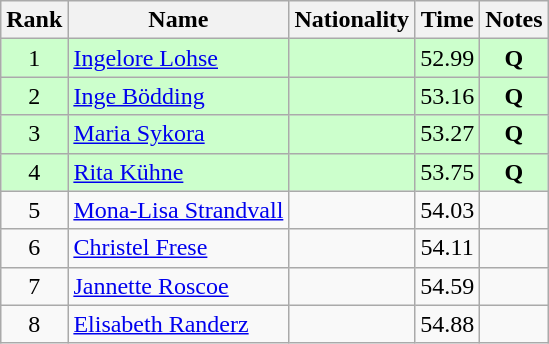<table class="wikitable sortable" style="text-align:center">
<tr>
<th>Rank</th>
<th>Name</th>
<th>Nationality</th>
<th>Time</th>
<th>Notes</th>
</tr>
<tr bgcolor=ccffcc>
<td>1</td>
<td align=left><a href='#'>Ingelore Lohse</a></td>
<td align=left></td>
<td>52.99</td>
<td><strong>Q</strong></td>
</tr>
<tr bgcolor=ccffcc>
<td>2</td>
<td align=left><a href='#'>Inge Bödding</a></td>
<td align=left></td>
<td>53.16</td>
<td><strong>Q</strong></td>
</tr>
<tr bgcolor=ccffcc>
<td>3</td>
<td align=left><a href='#'>Maria Sykora</a></td>
<td align=left></td>
<td>53.27</td>
<td><strong>Q</strong></td>
</tr>
<tr bgcolor=ccffcc>
<td>4</td>
<td align=left><a href='#'>Rita Kühne</a></td>
<td align=left></td>
<td>53.75</td>
<td><strong>Q</strong></td>
</tr>
<tr>
<td>5</td>
<td align=left><a href='#'>Mona-Lisa Strandvall</a></td>
<td align=left></td>
<td>54.03</td>
<td></td>
</tr>
<tr>
<td>6</td>
<td align=left><a href='#'>Christel Frese</a></td>
<td align=left></td>
<td>54.11</td>
<td></td>
</tr>
<tr>
<td>7</td>
<td align=left><a href='#'>Jannette Roscoe</a></td>
<td align=left></td>
<td>54.59</td>
<td></td>
</tr>
<tr>
<td>8</td>
<td align=left><a href='#'>Elisabeth Randerz</a></td>
<td align=left></td>
<td>54.88</td>
<td></td>
</tr>
</table>
